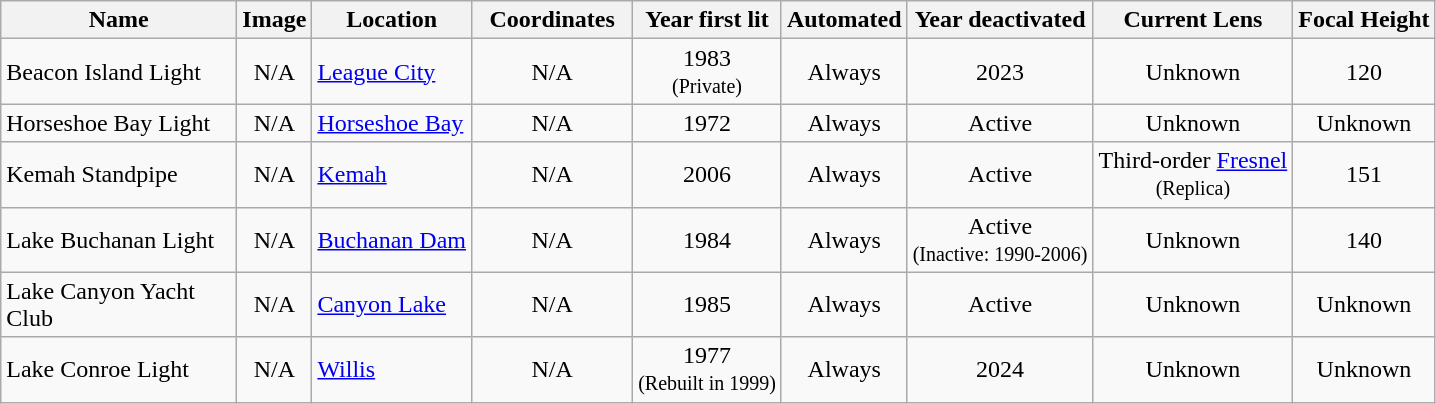<table class="wikitable sortable">
<tr>
<th style="width:150px;">Name</th>
<th scope="col" class="unsortable">Image</th>
<th>Location</th>
<th style="width:100px;">Coordinates</th>
<th>Year first lit</th>
<th>Automated</th>
<th>Year deactivated</th>
<th>Current Lens</th>
<th>Focal Height</th>
</tr>
<tr>
<td>Beacon Island Light</td>
<td style="text-align: center;">N/A</td>
<td><a href='#'>League City</a></td>
<td style="text-align: center;">N/A</td>
<td style="text-align: center;">1983<br><small>(Private)</small></td>
<td style="text-align: center;">Always</td>
<td style="text-align: center;">2023</td>
<td style="text-align: center;">Unknown</td>
<td style="text-align: center;"><span>120</span> </td>
</tr>
<tr>
<td>Horseshoe Bay Light</td>
<td style="text-align: center;">N/A</td>
<td><a href='#'>Horseshoe Bay</a></td>
<td style="text-align: center;">N/A</td>
<td style="text-align: center;">1972</td>
<td style="text-align: center;">Always</td>
<td style="text-align: center;">Active</td>
<td style="text-align: center;">Unknown</td>
<td style="text-align: center;">Unknown</td>
</tr>
<tr>
<td>Kemah Standpipe</td>
<td style="text-align: center;">N/A</td>
<td><a href='#'>Kemah</a></td>
<td style="text-align: center;">N/A</td>
<td style="text-align: center;">2006</td>
<td style="text-align: center;">Always</td>
<td style="text-align: center;">Active</td>
<td style="text-align: center;">Third-order <a href='#'>Fresnel</a><br><small>(Replica)</small></td>
<td style="text-align: center;"><span>151</span> </td>
</tr>
<tr>
<td>Lake Buchanan Light</td>
<td style="text-align: center;">N/A</td>
<td><a href='#'>Buchanan Dam</a></td>
<td style="text-align: center;">N/A</td>
<td style="text-align: center;">1984</td>
<td style="text-align: center;">Always</td>
<td style="text-align: center;">Active<br><small>(Inactive: 1990-2006)</small></td>
<td style="text-align: center;">Unknown</td>
<td style="text-align: center;"><span>140</span> </td>
</tr>
<tr>
<td>Lake Canyon Yacht Club</td>
<td style="text-align: center;">N/A</td>
<td><a href='#'>Canyon Lake</a></td>
<td style="text-align: center;">N/A</td>
<td style="text-align: center;">1985</td>
<td style="text-align: center;">Always</td>
<td style="text-align: center;">Active</td>
<td style="text-align: center;">Unknown</td>
<td style="text-align: center;">Unknown</td>
</tr>
<tr>
<td>Lake Conroe Light</td>
<td style="text-align: center;">N/A</td>
<td><a href='#'>Willis</a></td>
<td style="text-align: center;">N/A</td>
<td style="text-align: center;">1977<br><small>(Rebuilt in 1999)</small></td>
<td style="text-align: center;">Always</td>
<td style="text-align: center;">2024</td>
<td style="text-align: center;">Unknown</td>
<td style="text-align: center;">Unknown</td>
</tr>
</table>
